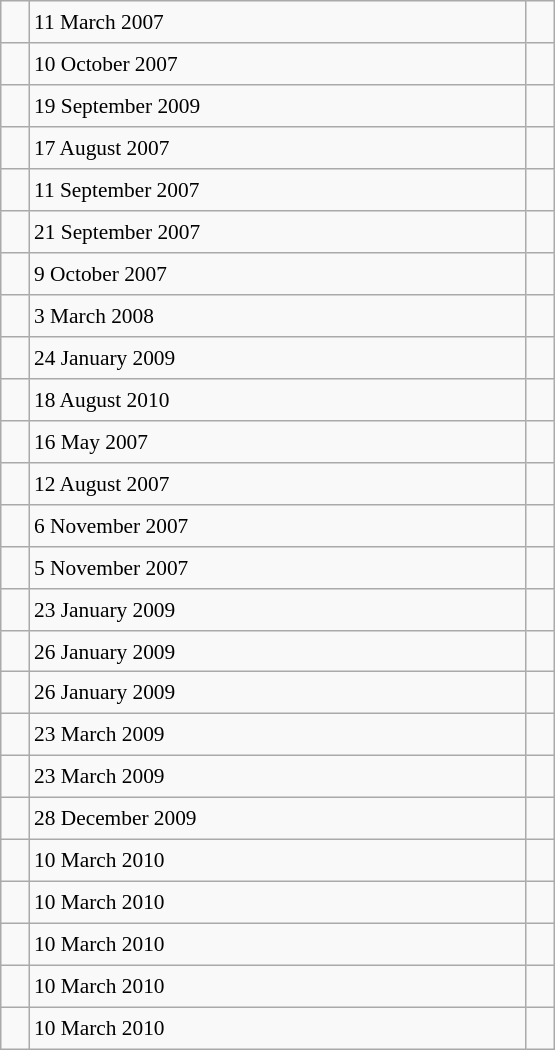<table class="wikitable" style="font-size: 89%; float: left; width: 26em; margin-right: 1em; height: 700px">
<tr>
<td></td>
<td>11 March 2007</td>
<td></td>
</tr>
<tr>
<td></td>
<td>10 October 2007</td>
<td></td>
</tr>
<tr>
<td></td>
<td>19 September 2009</td>
<td></td>
</tr>
<tr>
<td></td>
<td>17 August 2007</td>
<td></td>
</tr>
<tr>
<td></td>
<td>11 September 2007</td>
<td></td>
</tr>
<tr>
<td></td>
<td>21 September 2007</td>
<td></td>
</tr>
<tr>
<td></td>
<td>9 October 2007</td>
<td></td>
</tr>
<tr>
<td></td>
<td>3 March 2008</td>
<td></td>
</tr>
<tr>
<td></td>
<td>24 January 2009</td>
<td></td>
</tr>
<tr>
<td></td>
<td>18 August 2010</td>
<td></td>
</tr>
<tr>
<td></td>
<td>16 May 2007</td>
<td></td>
</tr>
<tr>
<td></td>
<td>12 August 2007</td>
<td></td>
</tr>
<tr>
<td></td>
<td>6 November 2007</td>
<td></td>
</tr>
<tr>
<td></td>
<td>5 November 2007</td>
<td></td>
</tr>
<tr>
<td></td>
<td>23 January 2009</td>
<td></td>
</tr>
<tr>
<td></td>
<td>26 January 2009</td>
<td></td>
</tr>
<tr>
<td></td>
<td>26 January 2009</td>
<td></td>
</tr>
<tr>
<td></td>
<td>23 March 2009</td>
<td></td>
</tr>
<tr>
<td></td>
<td>23 March 2009</td>
<td></td>
</tr>
<tr>
<td></td>
<td>28 December 2009</td>
<td></td>
</tr>
<tr>
<td></td>
<td>10 March 2010</td>
<td></td>
</tr>
<tr>
<td></td>
<td>10 March 2010</td>
<td></td>
</tr>
<tr>
<td></td>
<td>10 March 2010</td>
<td></td>
</tr>
<tr>
<td></td>
<td>10 March 2010</td>
<td></td>
</tr>
<tr>
<td></td>
<td>10 March 2010</td>
<td></td>
</tr>
</table>
